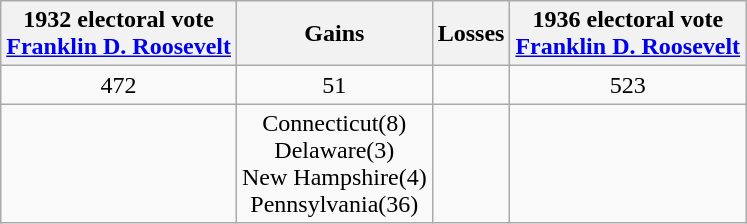<table class="wikitable" style="text-align:center">
<tr>
<th>1932 electoral vote<br><a href='#'>Franklin D. Roosevelt</a></th>
<th>Gains</th>
<th>Losses</th>
<th>1936 electoral vote<br><a href='#'>Franklin D. Roosevelt</a></th>
</tr>
<tr>
<td>472</td>
<td> 51</td>
<td></td>
<td>523</td>
</tr>
<tr>
<td></td>
<td>Connecticut(8)<br>Delaware(3)<br>New Hampshire(4)<br>Pennsylvania(36)</td>
<td></td>
<td></td>
</tr>
</table>
